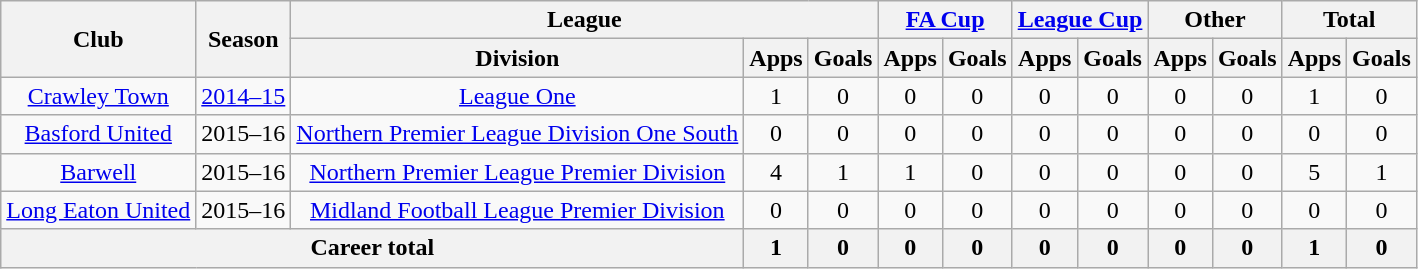<table class="wikitable" style="text-align:center">
<tr>
<th rowspan="2">Club</th>
<th rowspan="2">Season</th>
<th colspan="3">League</th>
<th colspan="2"><a href='#'>FA Cup</a></th>
<th colspan="2"><a href='#'>League Cup</a></th>
<th colspan="2">Other</th>
<th colspan="2">Total</th>
</tr>
<tr>
<th>Division</th>
<th>Apps</th>
<th>Goals</th>
<th>Apps</th>
<th>Goals</th>
<th>Apps</th>
<th>Goals</th>
<th>Apps</th>
<th>Goals</th>
<th>Apps</th>
<th>Goals</th>
</tr>
<tr>
<td><a href='#'>Crawley Town</a></td>
<td><a href='#'>2014–15</a></td>
<td><a href='#'>League One</a></td>
<td>1</td>
<td>0</td>
<td>0</td>
<td>0</td>
<td>0</td>
<td>0</td>
<td>0</td>
<td>0</td>
<td>1</td>
<td>0</td>
</tr>
<tr>
<td><a href='#'>Basford United</a></td>
<td>2015–16</td>
<td><a href='#'>Northern Premier League Division One South</a></td>
<td>0</td>
<td>0</td>
<td>0</td>
<td>0</td>
<td>0</td>
<td>0</td>
<td>0</td>
<td>0</td>
<td>0</td>
<td>0</td>
</tr>
<tr>
<td><a href='#'>Barwell</a></td>
<td>2015–16</td>
<td><a href='#'>Northern Premier League Premier Division</a></td>
<td>4</td>
<td>1</td>
<td>1</td>
<td>0</td>
<td>0</td>
<td>0</td>
<td>0</td>
<td>0</td>
<td>5</td>
<td>1</td>
</tr>
<tr>
<td><a href='#'>Long Eaton United</a></td>
<td>2015–16</td>
<td><a href='#'>Midland Football League Premier Division</a></td>
<td>0</td>
<td>0</td>
<td>0</td>
<td>0</td>
<td>0</td>
<td>0</td>
<td>0</td>
<td>0</td>
<td>0</td>
<td>0</td>
</tr>
<tr>
<th colspan="3">Career total</th>
<th>1</th>
<th>0</th>
<th>0</th>
<th>0</th>
<th>0</th>
<th>0</th>
<th>0</th>
<th>0</th>
<th>1</th>
<th>0</th>
</tr>
</table>
